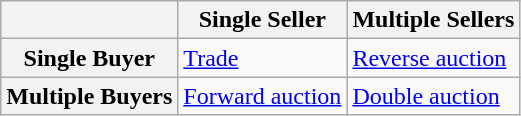<table class="wikitable">
<tr>
<th></th>
<th>Single Seller</th>
<th>Multiple Sellers</th>
</tr>
<tr>
<th>Single Buyer</th>
<td><a href='#'>Trade</a></td>
<td><a href='#'>Reverse auction</a></td>
</tr>
<tr>
<th>Multiple Buyers</th>
<td><a href='#'>Forward auction</a></td>
<td><a href='#'>Double auction</a></td>
</tr>
</table>
